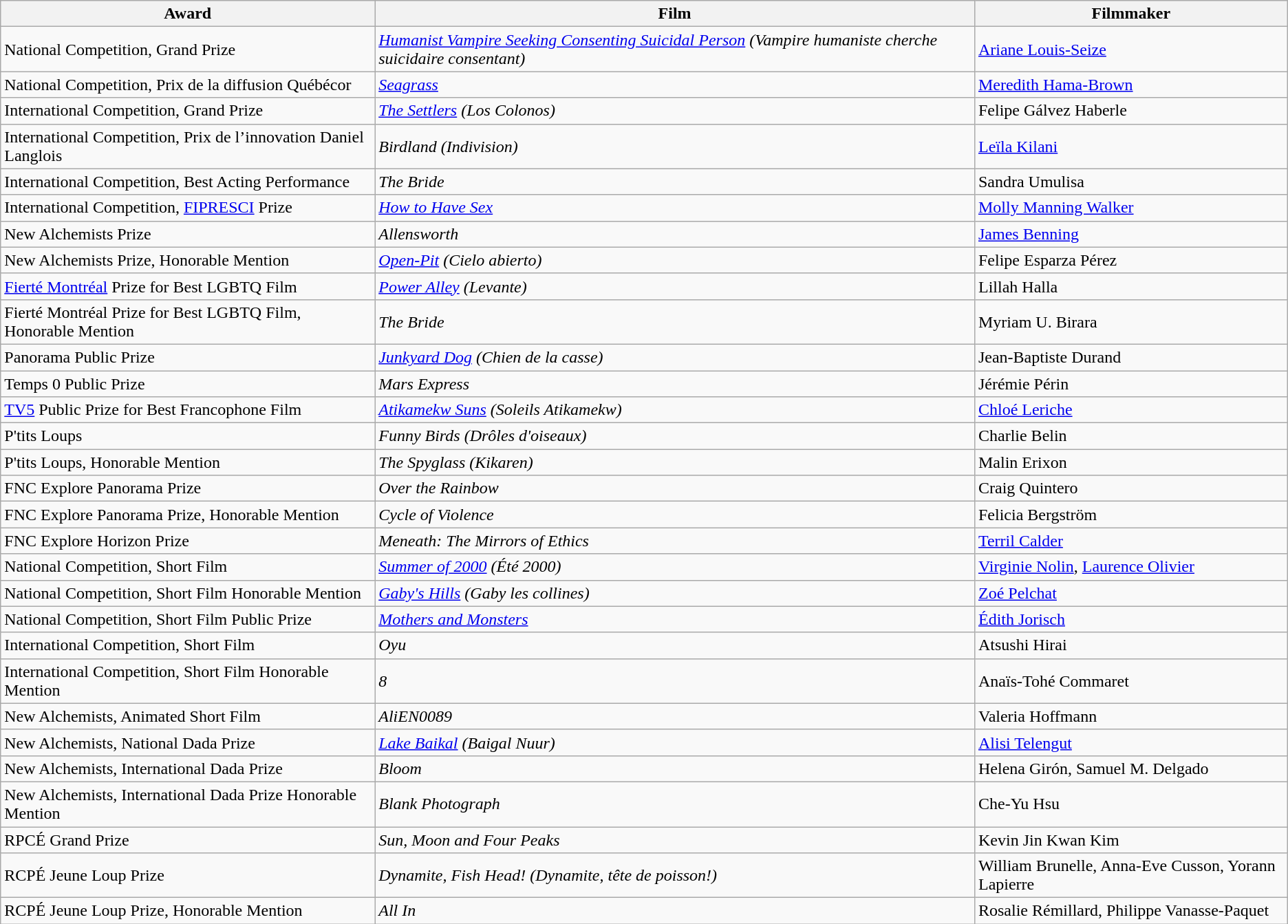<table class="wikitable">
<tr>
<th>Award</th>
<th>Film</th>
<th>Filmmaker</th>
</tr>
<tr>
<td>National Competition, Grand Prize</td>
<td><em><a href='#'>Humanist Vampire Seeking Consenting Suicidal Person</a> (Vampire humaniste cherche suicidaire consentant)</em></td>
<td><a href='#'>Ariane Louis-Seize</a></td>
</tr>
<tr>
<td>National Competition, Prix de la diffusion Québécor</td>
<td><em><a href='#'>Seagrass</a></em></td>
<td><a href='#'>Meredith Hama-Brown</a></td>
</tr>
<tr>
<td>International Competition, Grand Prize</td>
<td><em><a href='#'>The Settlers</a> (Los Colonos)</em></td>
<td>Felipe Gálvez Haberle</td>
</tr>
<tr>
<td>International Competition, Prix de l’innovation Daniel Langlois</td>
<td><em>Birdland (Indivision)</em></td>
<td><a href='#'>Leïla Kilani</a></td>
</tr>
<tr>
<td>International Competition, Best Acting Performance</td>
<td><em>The Bride</em></td>
<td>Sandra Umulisa</td>
</tr>
<tr>
<td>International Competition, <a href='#'>FIPRESCI</a> Prize</td>
<td><em><a href='#'>How to Have Sex</a></em></td>
<td><a href='#'>Molly Manning Walker</a></td>
</tr>
<tr>
<td>New Alchemists Prize</td>
<td><em>Allensworth</em></td>
<td><a href='#'>James Benning</a></td>
</tr>
<tr>
<td>New Alchemists Prize, Honorable Mention</td>
<td><em><a href='#'>Open-Pit</a> (Cielo abierto)</em></td>
<td>Felipe Esparza Pérez</td>
</tr>
<tr>
<td><a href='#'>Fierté Montréal</a> Prize for Best LGBTQ Film</td>
<td><em><a href='#'>Power Alley</a> (Levante)</em></td>
<td>Lillah Halla</td>
</tr>
<tr>
<td>Fierté Montréal Prize for Best LGBTQ Film, Honorable Mention</td>
<td><em>The Bride</em></td>
<td>Myriam U. Birara</td>
</tr>
<tr>
<td>Panorama Public Prize</td>
<td><em><a href='#'>Junkyard Dog</a> (Chien de la casse)</em></td>
<td>Jean-Baptiste Durand</td>
</tr>
<tr>
<td>Temps 0 Public Prize</td>
<td><em>Mars Express</em></td>
<td>Jérémie Périn</td>
</tr>
<tr>
<td><a href='#'>TV5</a> Public Prize for Best Francophone Film</td>
<td><em><a href='#'>Atikamekw Suns</a> (Soleils Atikamekw)</em></td>
<td><a href='#'>Chloé Leriche</a></td>
</tr>
<tr>
<td>P'tits Loups</td>
<td><em>Funny Birds (Drôles d'oiseaux)</em></td>
<td>Charlie Belin</td>
</tr>
<tr>
<td>P'tits Loups, Honorable Mention</td>
<td><em>The Spyglass (Kikaren)</em></td>
<td>Malin Erixon</td>
</tr>
<tr>
<td>FNC Explore Panorama Prize</td>
<td><em>Over the Rainbow</em></td>
<td>Craig Quintero</td>
</tr>
<tr>
<td>FNC Explore Panorama Prize, Honorable Mention</td>
<td><em>Cycle of Violence</em></td>
<td>Felicia Bergström</td>
</tr>
<tr>
<td>FNC Explore Horizon Prize</td>
<td><em>Meneath: The Mirrors of Ethics</em></td>
<td><a href='#'>Terril Calder</a></td>
</tr>
<tr>
<td>National Competition, Short Film</td>
<td><em><a href='#'>Summer of 2000</a> (Été 2000)</em></td>
<td><a href='#'>Virginie Nolin</a>, <a href='#'>Laurence Olivier</a></td>
</tr>
<tr>
<td>National Competition, Short Film Honorable Mention</td>
<td><em><a href='#'>Gaby's Hills</a> (Gaby les collines)</em></td>
<td><a href='#'>Zoé Pelchat</a></td>
</tr>
<tr>
<td>National Competition, Short Film Public Prize</td>
<td><em><a href='#'>Mothers and Monsters</a></em></td>
<td><a href='#'>Édith Jorisch</a></td>
</tr>
<tr>
<td>International Competition, Short Film</td>
<td><em>Oyu</em></td>
<td>Atsushi Hirai</td>
</tr>
<tr>
<td>International Competition, Short Film Honorable Mention</td>
<td><em>8</em></td>
<td>Anaïs-Tohé Commaret</td>
</tr>
<tr>
<td>New Alchemists, Animated Short Film</td>
<td><em>AliEN0089</em></td>
<td>Valeria Hoffmann</td>
</tr>
<tr>
<td>New Alchemists, National Dada Prize</td>
<td><em><a href='#'>Lake Baikal</a> (Baigal Nuur)</em></td>
<td><a href='#'>Alisi Telengut</a></td>
</tr>
<tr>
<td>New Alchemists, International Dada Prize</td>
<td><em>Bloom</em></td>
<td>Helena Girón, Samuel M. Delgado</td>
</tr>
<tr>
<td>New Alchemists, International Dada Prize Honorable Mention</td>
<td><em>Blank Photograph</em></td>
<td>Che-Yu Hsu</td>
</tr>
<tr>
<td>RPCÉ Grand Prize</td>
<td><em>Sun, Moon and Four Peaks</em></td>
<td>Kevin Jin Kwan Kim</td>
</tr>
<tr>
<td>RCPÉ Jeune Loup Prize</td>
<td><em>Dynamite, Fish Head! (Dynamite, tête de poisson!)</em></td>
<td>William Brunelle, Anna-Eve Cusson, Yorann Lapierre</td>
</tr>
<tr>
<td>RCPÉ Jeune Loup Prize, Honorable Mention</td>
<td><em>All In</em></td>
<td>Rosalie Rémillard, Philippe Vanasse-Paquet</td>
</tr>
</table>
